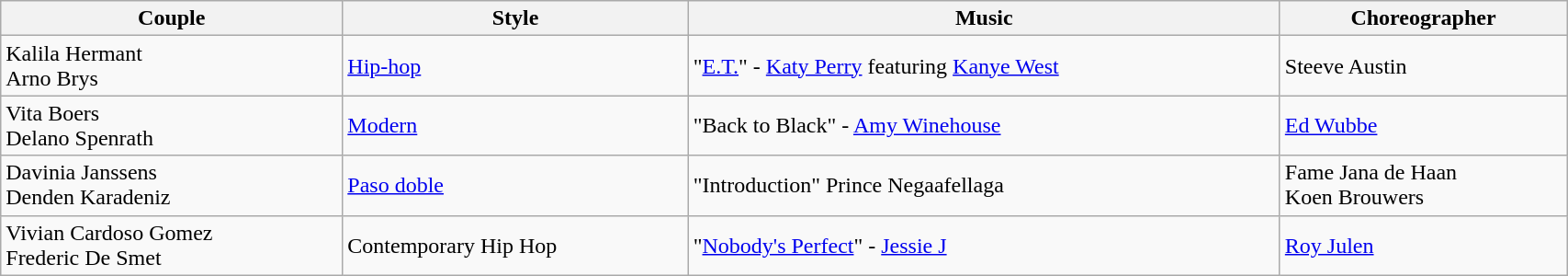<table class="wikitable" style="width:90%;">
<tr>
<th>Couple</th>
<th>Style</th>
<th>Music</th>
<th>Choreographer</th>
</tr>
<tr>
<td>Kalila Hermant <br> Arno Brys</td>
<td><a href='#'>Hip-hop</a></td>
<td>"<a href='#'>E.T.</a>" - <a href='#'>Katy Perry</a> featuring <a href='#'>Kanye West</a></td>
<td>Steeve Austin</td>
</tr>
<tr>
<td>Vita Boers <br> Delano Spenrath</td>
<td><a href='#'>Modern</a></td>
<td>"Back to Black" - <a href='#'>Amy Winehouse</a></td>
<td><a href='#'>Ed Wubbe</a></td>
</tr>
<tr>
<td>Davinia Janssens <br> Denden Karadeniz</td>
<td><a href='#'>Paso doble</a></td>
<td>"Introduction" Prince Negaafellaga</td>
<td>Fame Jana de Haan <br> Koen Brouwers</td>
</tr>
<tr>
<td>Vivian Cardoso Gomez <br> Frederic De Smet</td>
<td>Contemporary Hip Hop</td>
<td>"<a href='#'>Nobody's Perfect</a>" - <a href='#'>Jessie J</a></td>
<td><a href='#'>Roy Julen</a></td>
</tr>
</table>
